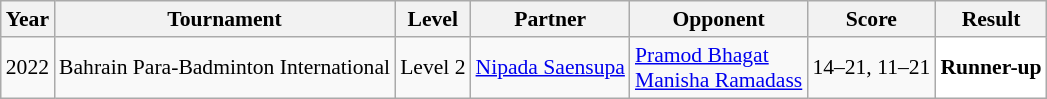<table class="sortable wikitable" style="font-size: 90%;">
<tr>
<th>Year</th>
<th>Tournament</th>
<th>Level</th>
<th>Partner</th>
<th>Opponent</th>
<th>Score</th>
<th>Result</th>
</tr>
<tr>
<td align="center">2022</td>
<td align="left">Bahrain Para-Badminton International</td>
<td align="left">Level 2</td>
<td> <a href='#'>Nipada Saensupa</a></td>
<td align="left"> <a href='#'>Pramod Bhagat</a><br> <a href='#'>Manisha Ramadass</a></td>
<td align="left">14–21, 11–21</td>
<td style="text-align:left; background:white"> <strong>Runner-up</strong></td>
</tr>
</table>
